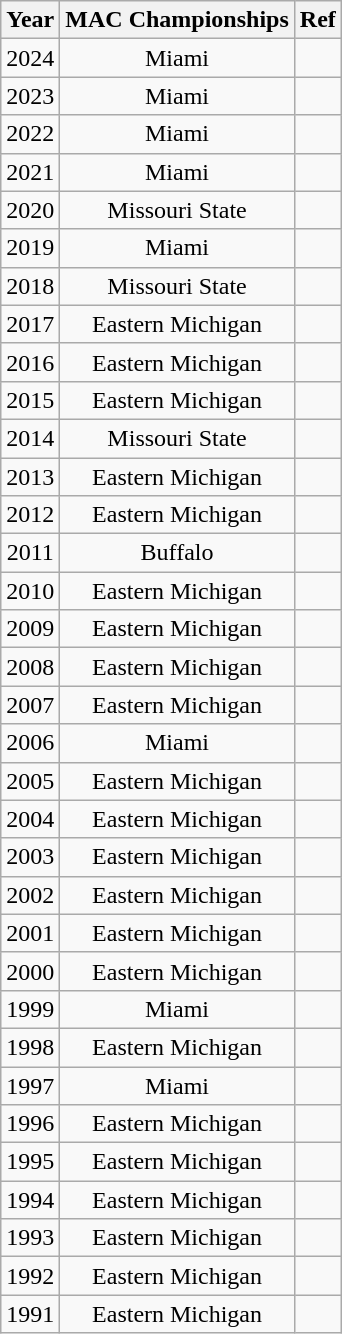<table class="wikitable" style="text-align:center" cellpadding=2 cellspacing=2>
<tr>
<th>Year</th>
<th>MAC Championships</th>
<th>Ref</th>
</tr>
<tr>
<td>2024</td>
<td>Miami</td>
<td></td>
</tr>
<tr>
<td>2023</td>
<td>Miami</td>
<td></td>
</tr>
<tr>
<td>2022</td>
<td>Miami</td>
<td></td>
</tr>
<tr>
<td>2021</td>
<td>Miami</td>
<td></td>
</tr>
<tr>
<td>2020</td>
<td>Missouri State</td>
<td></td>
</tr>
<tr>
<td>2019</td>
<td>Miami</td>
<td></td>
</tr>
<tr>
<td>2018</td>
<td>Missouri State</td>
<td></td>
</tr>
<tr>
<td>2017</td>
<td>Eastern Michigan</td>
<td></td>
</tr>
<tr>
<td>2016</td>
<td>Eastern Michigan</td>
<td></td>
</tr>
<tr>
<td>2015</td>
<td>Eastern Michigan</td>
<td></td>
</tr>
<tr>
<td>2014</td>
<td>Missouri State</td>
<td></td>
</tr>
<tr>
<td>2013</td>
<td>Eastern Michigan</td>
<td></td>
</tr>
<tr>
<td>2012</td>
<td>Eastern Michigan</td>
<td></td>
</tr>
<tr>
<td>2011</td>
<td>Buffalo</td>
<td></td>
</tr>
<tr>
<td>2010</td>
<td>Eastern Michigan</td>
<td></td>
</tr>
<tr>
<td>2009</td>
<td>Eastern Michigan</td>
<td></td>
</tr>
<tr>
<td>2008</td>
<td>Eastern Michigan</td>
<td></td>
</tr>
<tr>
<td>2007</td>
<td>Eastern Michigan</td>
<td></td>
</tr>
<tr>
<td>2006</td>
<td>Miami</td>
<td></td>
</tr>
<tr>
<td>2005</td>
<td>Eastern Michigan</td>
<td></td>
</tr>
<tr>
<td>2004</td>
<td>Eastern Michigan</td>
<td></td>
</tr>
<tr>
<td>2003</td>
<td>Eastern Michigan</td>
<td></td>
</tr>
<tr>
<td>2002</td>
<td>Eastern Michigan</td>
<td></td>
</tr>
<tr>
<td>2001</td>
<td>Eastern Michigan</td>
<td></td>
</tr>
<tr>
<td>2000</td>
<td>Eastern Michigan</td>
<td></td>
</tr>
<tr>
<td>1999</td>
<td>Miami</td>
<td></td>
</tr>
<tr>
<td>1998</td>
<td>Eastern Michigan</td>
<td></td>
</tr>
<tr>
<td>1997</td>
<td>Miami</td>
<td></td>
</tr>
<tr>
<td>1996</td>
<td>Eastern Michigan</td>
<td></td>
</tr>
<tr>
<td>1995</td>
<td>Eastern Michigan</td>
<td></td>
</tr>
<tr>
<td>1994</td>
<td>Eastern Michigan</td>
<td></td>
</tr>
<tr>
<td>1993</td>
<td>Eastern Michigan</td>
<td></td>
</tr>
<tr>
<td>1992</td>
<td>Eastern Michigan</td>
<td></td>
</tr>
<tr>
<td>1991</td>
<td>Eastern Michigan</td>
<td></td>
</tr>
</table>
